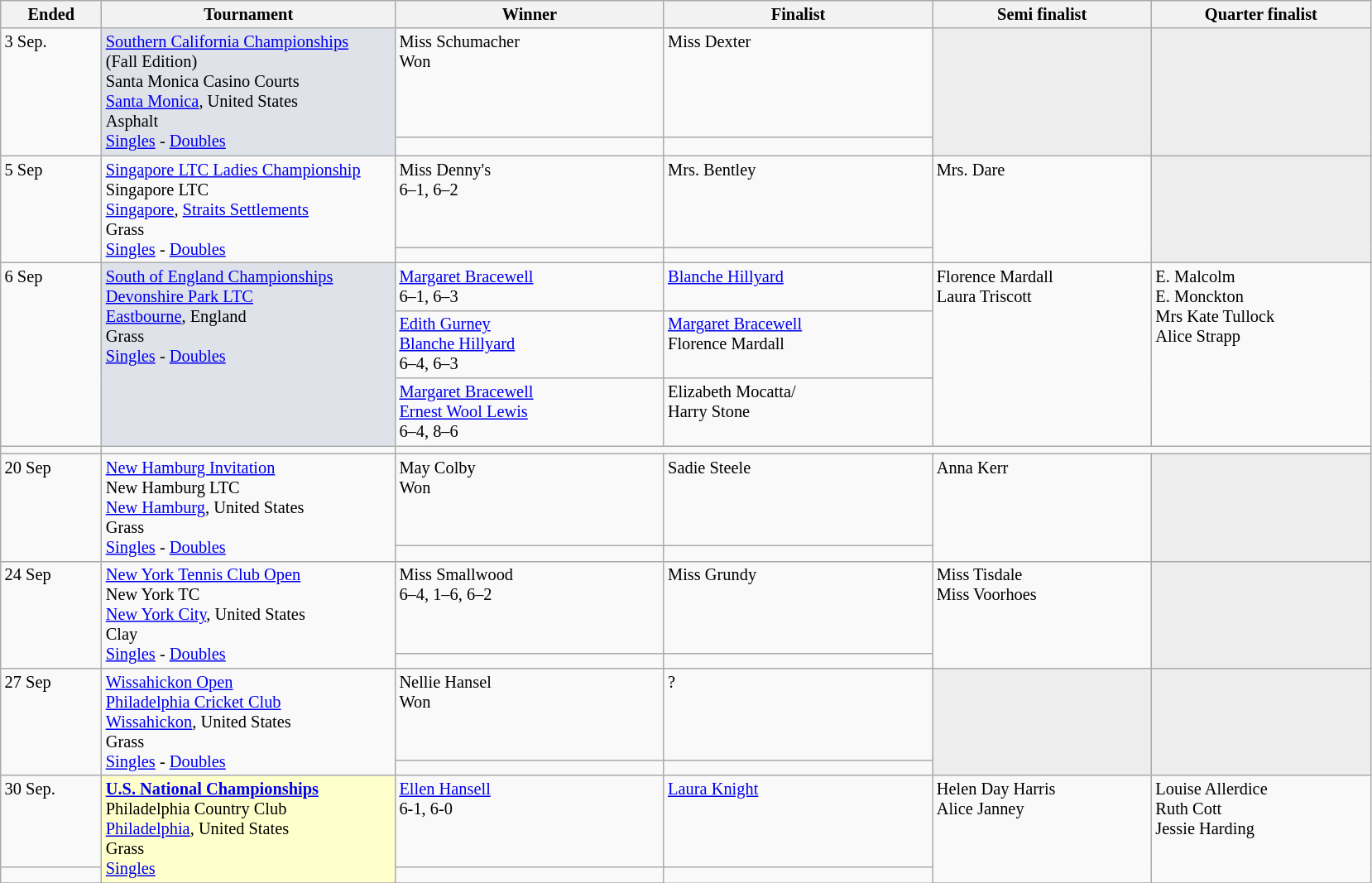<table class="wikitable" style="font-size:85%;">
<tr>
<th width="75">Ended</th>
<th width="230">Tournament</th>
<th width="210">Winner</th>
<th width="210">Finalist</th>
<th width="170">Semi finalist</th>
<th width="170">Quarter finalist</th>
</tr>
<tr valign=top>
<td rowspan=2>3 Sep.</td>
<td style="background:#dfe2e9" rowspan=2><a href='#'>Southern California Championships</a><br>(Fall Edition)<br>Santa Monica Casino Courts<br><a href='#'>Santa Monica</a>, United States<br>Asphalt<br><a href='#'>Singles</a> - <a href='#'>Doubles</a></td>
<td> Miss Schumacher<br>Won</td>
<td> Miss Dexter</td>
<td style="background:#ededed;" rowspan=2></td>
<td style="background:#ededed;" rowspan=2></td>
</tr>
<tr valign=top>
<td></td>
<td></td>
</tr>
<tr valign=top>
<td rowspan=2>5 Sep</td>
<td rowspan=2><a href='#'>Singapore LTC Ladies Championship</a><br>Singapore LTC<br><a href='#'>Singapore</a>, <a href='#'>Straits Settlements</a><br>Grass<br><a href='#'>Singles</a> - <a href='#'>Doubles</a></td>
<td> Miss Denny's<br>6–1, 6–2</td>
<td> Mrs. Bentley</td>
<td rowspan=2> Mrs. Dare</td>
<td style="background:#ededed;" rowspan=2></td>
</tr>
<tr valign=top>
<td></td>
<td></td>
</tr>
<tr valign=top>
<td rowspan=3>6 Sep</td>
<td style="background:#dfe2e9" rowspan=3><a href='#'>South of England Championships</a><br><a href='#'>Devonshire Park LTC</a><br><a href='#'>Eastbourne</a>, England<br>Grass<br><a href='#'>Singles</a> - <a href='#'>Doubles</a></td>
<td> <a href='#'>Margaret Bracewell</a><br>6–1, 6–3</td>
<td> <a href='#'>Blanche Hillyard</a></td>
<td rowspan=3> Florence Mardall<br> Laura Triscott</td>
<td rowspan=3> E. Malcolm <br> E. Monckton<br>Mrs Kate Tullock<br> Alice Strapp</td>
</tr>
<tr valign=top>
<td> <a href='#'>Edith Gurney</a><br> <a href='#'>Blanche Hillyard</a><br>6–4, 6–3</td>
<td> <a href='#'>Margaret Bracewell</a><br> Florence Mardall</td>
</tr>
<tr valign=top>
<td> <a href='#'>Margaret Bracewell</a><br> <a href='#'>Ernest Wool Lewis</a><br> 6–4, 8–6</td>
<td> Elizabeth Mocatta/<br> Harry Stone</td>
</tr>
<tr valign=top>
<td></td>
<td></td>
</tr>
<tr valign=top>
<td rowspan=2>20 Sep</td>
<td rowspan=2><a href='#'>New Hamburg Invitation</a><br>New Hamburg LTC<br> <a href='#'>New Hamburg</a>, United States<br>Grass<br><a href='#'>Singles</a> - <a href='#'>Doubles</a></td>
<td> May Colby<br>Won</td>
<td> Sadie Steele</td>
<td rowspan=2> Anna Kerr</td>
<td style="background:#ededed;" rowspan=2></td>
</tr>
<tr valign=top>
<td></td>
<td></td>
</tr>
<tr valign=top>
<td rowspan=2>24 Sep</td>
<td rowspan=2><a href='#'>New York Tennis Club Open</a><br>New York TC<br><a href='#'>New York City</a>, United States<br>Clay<br><a href='#'>Singles</a> - <a href='#'>Doubles</a></td>
<td> Miss Smallwood<br>6–4, 1–6, 6–2</td>
<td>  Miss Grundy</td>
<td rowspan=2> Miss Tisdale<br>  Miss Voorhoes</td>
<td style="background:#ededed;" rowspan=2></td>
</tr>
<tr valign=top>
<td></td>
<td></td>
</tr>
<tr valign=top>
<td rowspan=2>27 Sep</td>
<td rowspan=2><a href='#'>Wissahickon Open</a><br><a href='#'>Philadelphia Cricket Club</a><br><a href='#'>Wissahickon</a>, United States<br>Grass<br><a href='#'>Singles</a> - <a href='#'>Doubles</a></td>
<td> Nellie Hansel<br>Won</td>
<td>  ?</td>
<td style="background:#ededed;" rowspan=2></td>
<td style="background:#ededed;" rowspan=2></td>
</tr>
<tr valign=top>
<td></td>
<td></td>
</tr>
<tr valign=top>
<td>30 Sep.</td>
<td style="background:#ffc;" rowspan=2><strong><a href='#'>U.S. National Championships</a></strong><br>Philadelphia Country Club<br><a href='#'>Philadelphia</a>, United States<br>Grass<br><a href='#'>Singles</a></td>
<td> <a href='#'>Ellen Hansell</a><br>6-1, 6-0</td>
<td> <a href='#'>Laura Knight</a></td>
<td rowspan=2> Helen Day Harris<br> Alice Janney</td>
<td rowspan=2> Louise Allerdice <br> Ruth Cott <br> Jessie Harding</td>
</tr>
<tr valign=top>
<td></td>
<td></td>
</tr>
<tr valign=top>
</tr>
</table>
